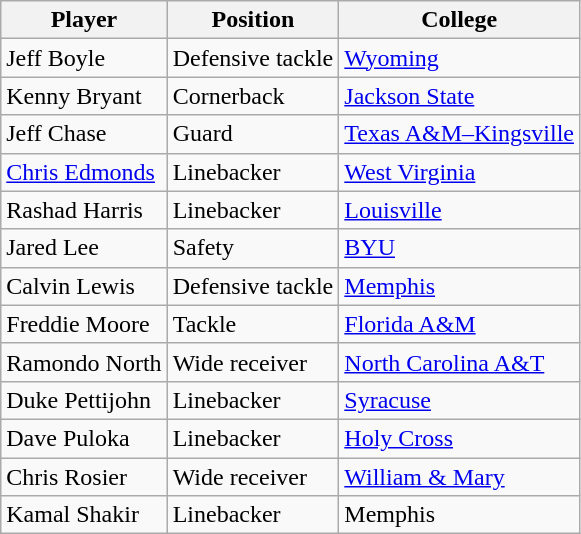<table class="wikitable">
<tr>
<th>Player</th>
<th>Position</th>
<th>College</th>
</tr>
<tr>
<td>Jeff Boyle</td>
<td>Defensive tackle</td>
<td><a href='#'>Wyoming</a></td>
</tr>
<tr>
<td>Kenny Bryant</td>
<td>Cornerback</td>
<td><a href='#'>Jackson State</a></td>
</tr>
<tr>
<td>Jeff Chase</td>
<td>Guard</td>
<td><a href='#'>Texas A&M–Kingsville</a></td>
</tr>
<tr>
<td><a href='#'>Chris Edmonds</a></td>
<td>Linebacker</td>
<td><a href='#'>West Virginia</a></td>
</tr>
<tr>
<td>Rashad Harris</td>
<td>Linebacker</td>
<td><a href='#'>Louisville</a></td>
</tr>
<tr>
<td>Jared Lee</td>
<td>Safety</td>
<td><a href='#'>BYU</a></td>
</tr>
<tr>
<td>Calvin Lewis</td>
<td>Defensive tackle</td>
<td><a href='#'>Memphis</a></td>
</tr>
<tr>
<td>Freddie Moore</td>
<td>Tackle</td>
<td><a href='#'>Florida A&M</a></td>
</tr>
<tr>
<td>Ramondo North</td>
<td>Wide receiver</td>
<td><a href='#'>North Carolina A&T</a></td>
</tr>
<tr>
<td>Duke Pettijohn</td>
<td>Linebacker</td>
<td><a href='#'>Syracuse</a></td>
</tr>
<tr>
<td>Dave Puloka</td>
<td>Linebacker</td>
<td><a href='#'>Holy Cross</a></td>
</tr>
<tr>
<td>Chris Rosier</td>
<td>Wide receiver</td>
<td><a href='#'>William & Mary</a></td>
</tr>
<tr>
<td>Kamal Shakir</td>
<td>Linebacker</td>
<td>Memphis</td>
</tr>
</table>
